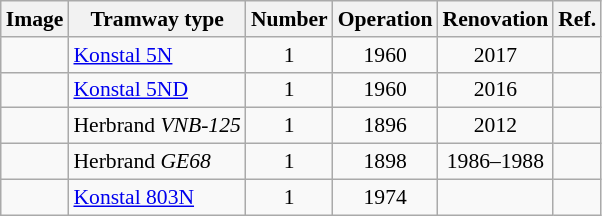<table class="wikitable" style="text-align:center; background:#f9f9f9; font-size:90%;">
<tr>
<th>Image</th>
<th>Tramway type</th>
<th>Number</th>
<th>Operation</th>
<th>Renovation</th>
<th>Ref.</th>
</tr>
<tr>
<td></td>
<td align="left"><a href='#'>Konstal 5N</a></td>
<td>1</td>
<td>1960</td>
<td>2017</td>
<td></td>
</tr>
<tr>
<td></td>
<td align="left"><a href='#'>Konstal 5ND</a></td>
<td>1</td>
<td>1960</td>
<td>2016</td>
<td></td>
</tr>
<tr>
<td></td>
<td align="left">Herbrand <em>VNB-125</em></td>
<td>1</td>
<td>1896</td>
<td>2012</td>
<td></td>
</tr>
<tr>
<td></td>
<td align="left">Herbrand <em>GE68</em></td>
<td>1</td>
<td>1898</td>
<td>1986–1988</td>
<td></td>
</tr>
<tr>
<td></td>
<td align="left"><a href='#'>Konstal 803N</a></td>
<td>1</td>
<td>1974</td>
<td></td>
<td></td>
</tr>
</table>
